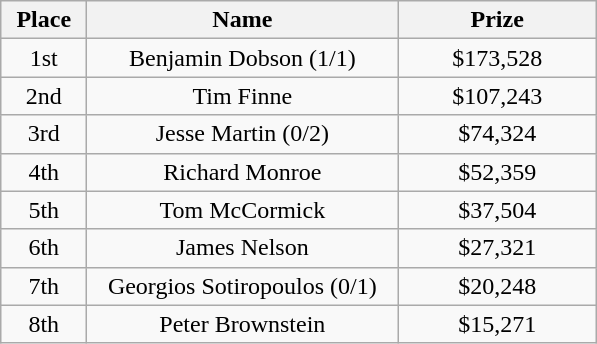<table class="wikitable">
<tr>
<th width="50">Place</th>
<th width="200">Name</th>
<th width="125">Prize</th>
</tr>
<tr>
<td align = "center">1st</td>
<td align = "center">Benjamin Dobson (1/1)</td>
<td align = "center">$173,528</td>
</tr>
<tr>
<td align = "center">2nd</td>
<td align = "center">Tim Finne</td>
<td align = "center">$107,243</td>
</tr>
<tr>
<td align = "center">3rd</td>
<td align = "center">Jesse Martin (0/2)</td>
<td align = "center">$74,324</td>
</tr>
<tr>
<td align = "center">4th</td>
<td align = "center">Richard Monroe</td>
<td align = "center">$52,359</td>
</tr>
<tr>
<td align = "center">5th</td>
<td align = "center">Tom McCormick</td>
<td align = "center">$37,504</td>
</tr>
<tr>
<td align = "center">6th</td>
<td align = "center">James Nelson</td>
<td align = "center">$27,321</td>
</tr>
<tr>
<td align = "center">7th</td>
<td align = "center">Georgios Sotiropoulos (0/1)</td>
<td align = "center">$20,248</td>
</tr>
<tr>
<td align = "center">8th</td>
<td align = "center">Peter Brownstein</td>
<td align = "center">$15,271</td>
</tr>
</table>
